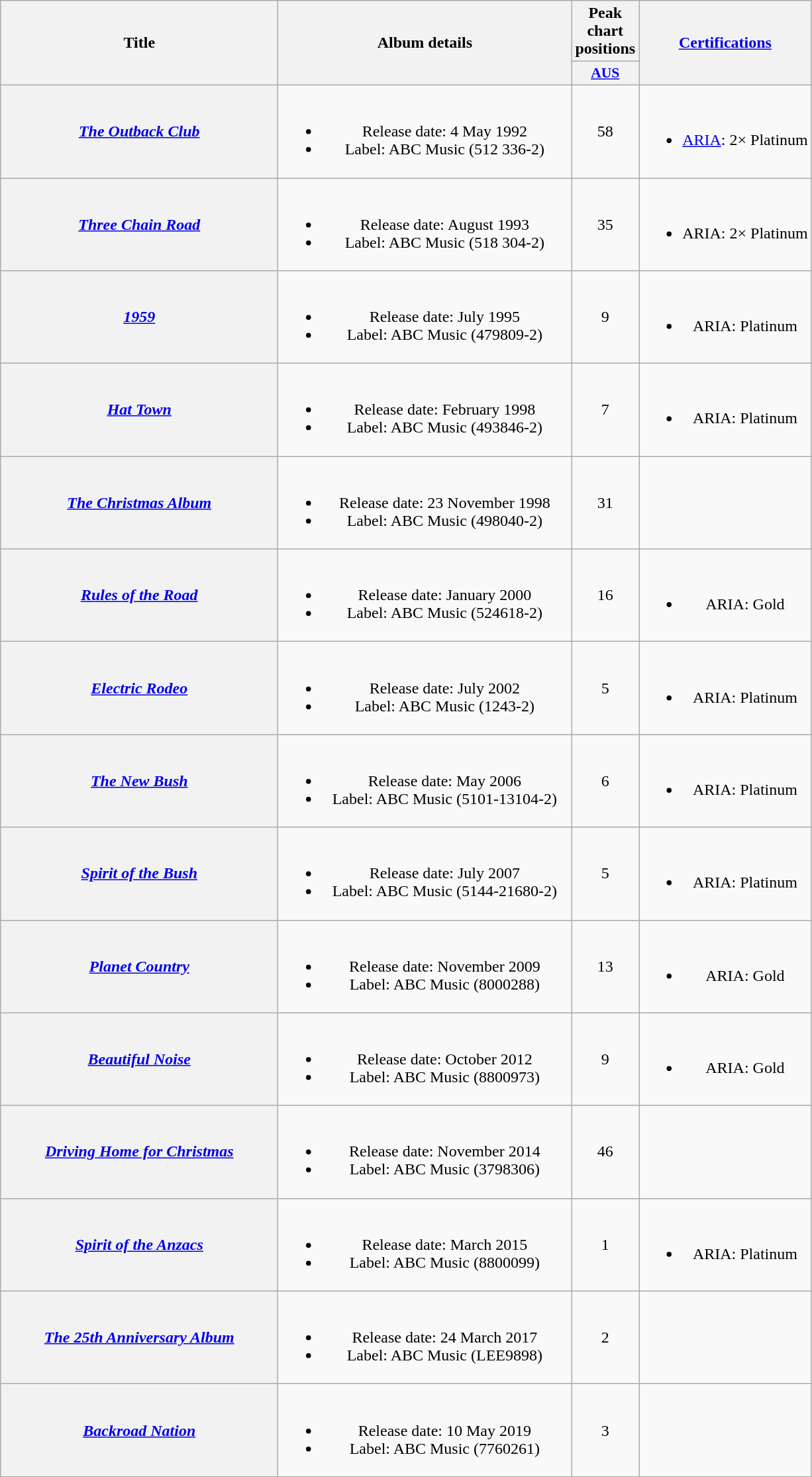<table class="wikitable plainrowheaders" style="text-align:center;" border="1">
<tr>
<th scope="col" rowspan="2" style="width:17em;">Title</th>
<th scope="col" rowspan="2" style="width:18em;">Album details</th>
<th scope="col" colspan="1">Peak chart positions</th>
<th scope="col" rowspan="2"><a href='#'>Certifications</a></th>
</tr>
<tr>
<th scope="col" style="width:3.7em;font-size:90%;"><a href='#'>AUS</a><br></th>
</tr>
<tr>
<th scope="row"><em><a href='#'>The Outback Club</a></em></th>
<td><br><ul><li>Release date: 4 May 1992</li><li>Label: ABC Music (512 336-2)</li></ul></td>
<td>58</td>
<td><br><ul><li><a href='#'>ARIA</a>: 2× Platinum</li></ul></td>
</tr>
<tr>
<th scope="row"><em><a href='#'>Three Chain Road</a></em></th>
<td><br><ul><li>Release date: August 1993</li><li>Label: ABC Music (518 304-2)</li></ul></td>
<td>35</td>
<td><br><ul><li>ARIA: 2× Platinum</li></ul></td>
</tr>
<tr>
<th scope="row"><em><a href='#'>1959</a></em></th>
<td><br><ul><li>Release date: July 1995</li><li>Label: ABC Music (479809-2)</li></ul></td>
<td>9</td>
<td><br><ul><li>ARIA: Platinum</li></ul></td>
</tr>
<tr>
<th scope="row"><em><a href='#'>Hat Town</a></em></th>
<td><br><ul><li>Release date: February 1998</li><li>Label: ABC Music (493846-2)</li></ul></td>
<td>7</td>
<td><br><ul><li>ARIA: Platinum</li></ul></td>
</tr>
<tr>
<th scope="row"><em><a href='#'>The Christmas Album</a></em></th>
<td><br><ul><li>Release date: 23 November 1998</li><li>Label: ABC Music (498040-2)</li></ul></td>
<td>31</td>
<td></td>
</tr>
<tr>
<th scope="row"><em><a href='#'>Rules of the Road</a></em></th>
<td><br><ul><li>Release date: January 2000</li><li>Label: ABC Music (524618-2)</li></ul></td>
<td>16</td>
<td><br><ul><li>ARIA: Gold</li></ul></td>
</tr>
<tr>
<th scope="row"><em><a href='#'>Electric Rodeo</a></em></th>
<td><br><ul><li>Release date: July 2002</li><li>Label: ABC Music (1243-2)</li></ul></td>
<td>5</td>
<td><br><ul><li>ARIA: Platinum</li></ul></td>
</tr>
<tr>
<th scope="row"><em><a href='#'>The New Bush</a></em></th>
<td><br><ul><li>Release date: May 2006</li><li>Label: ABC Music (5101-13104-2)</li></ul></td>
<td>6</td>
<td><br><ul><li>ARIA: Platinum</li></ul></td>
</tr>
<tr>
<th scope="row"><em><a href='#'>Spirit of the Bush</a></em></th>
<td><br><ul><li>Release date: July 2007</li><li>Label: ABC Music (5144-21680-2)</li></ul></td>
<td>5</td>
<td><br><ul><li>ARIA: Platinum</li></ul></td>
</tr>
<tr>
<th scope="row"><em><a href='#'>Planet Country</a></em></th>
<td><br><ul><li>Release date: November 2009</li><li>Label: ABC Music (8000288)</li></ul></td>
<td>13</td>
<td><br><ul><li>ARIA: Gold</li></ul></td>
</tr>
<tr>
<th scope="row"><em><a href='#'>Beautiful Noise</a></em></th>
<td><br><ul><li>Release date: October 2012</li><li>Label: ABC Music (8800973)</li></ul></td>
<td>9</td>
<td><br><ul><li>ARIA: Gold</li></ul></td>
</tr>
<tr>
<th scope="row"><em><a href='#'>Driving Home for Christmas</a></em></th>
<td><br><ul><li>Release date: November 2014</li><li>Label: ABC Music (3798306)</li></ul></td>
<td>46</td>
<td></td>
</tr>
<tr>
<th scope="row"><em><a href='#'>Spirit of the Anzacs</a></em></th>
<td><br><ul><li>Release date: March 2015</li><li>Label: ABC Music (8800099)</li></ul></td>
<td>1</td>
<td><br><ul><li>ARIA: Platinum</li></ul></td>
</tr>
<tr>
<th scope="row"><em><a href='#'>The 25th Anniversary Album</a></em></th>
<td><br><ul><li>Release date: 24 March 2017</li><li>Label: ABC Music (LEE9898)</li></ul></td>
<td>2</td>
<td></td>
</tr>
<tr>
<th scope="row"><em><a href='#'>Backroad Nation</a></em></th>
<td><br><ul><li>Release date: 10 May 2019</li><li>Label: ABC Music (7760261)</li></ul></td>
<td>3</td>
<td></td>
</tr>
</table>
